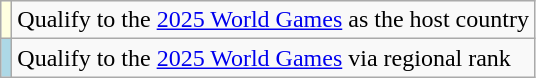<table class=wikitable style="text-align:left;">
<tr>
<td bgcolor=lightyellow></td>
<td>Qualify to the <a href='#'>2025 World Games</a> as the host country</td>
</tr>
<tr>
<td bgcolor=lightblue></td>
<td>Qualify to the <a href='#'>2025 World Games</a> via regional rank</td>
</tr>
</table>
